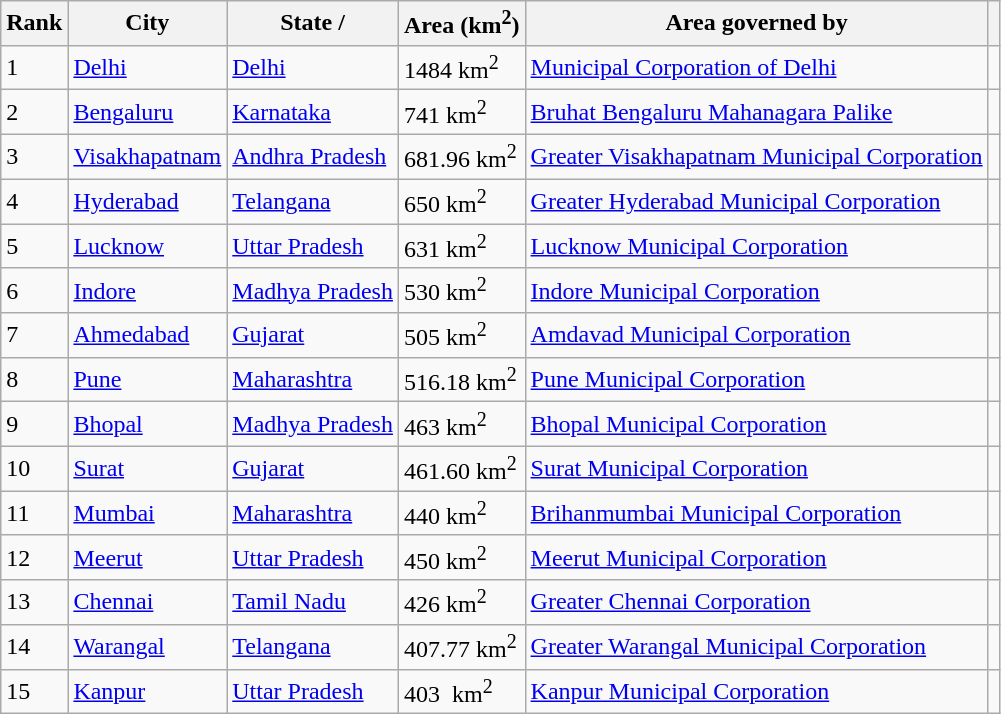<table class="wikitable sortable">
<tr>
<th>Rank</th>
<th>City</th>
<th>State / </th>
<th>Area (km<sup>2</sup>)</th>
<th>Area governed by</th>
<th></th>
</tr>
<tr>
<td>1</td>
<td><a href='#'>Delhi</a></td>
<td><a href='#'>Delhi</a></td>
<td>1484 km<sup>2</sup></td>
<td><a href='#'>Municipal Corporation of Delhi</a></td>
<td></td>
</tr>
<tr>
<td>2</td>
<td><a href='#'>Bengaluru</a></td>
<td><a href='#'>Karnataka</a></td>
<td>741 km<sup>2</sup></td>
<td><a href='#'>Bruhat Bengaluru Mahanagara Palike</a></td>
<td></td>
</tr>
<tr>
<td>3</td>
<td><a href='#'>Visakhapatnam</a></td>
<td><a href='#'>Andhra Pradesh</a></td>
<td>681.96 km<sup>2</sup></td>
<td><a href='#'>Greater Visakhapatnam Municipal Corporation</a></td>
<td></td>
</tr>
<tr>
<td>4</td>
<td><a href='#'>Hyderabad</a></td>
<td><a href='#'>Telangana</a></td>
<td>650 km<sup>2</sup></td>
<td><a href='#'>Greater Hyderabad Municipal Corporation</a></td>
<td></td>
</tr>
<tr>
<td>5</td>
<td><a href='#'>Lucknow</a></td>
<td><a href='#'>Uttar Pradesh</a></td>
<td>631 km<sup>2</sup></td>
<td><a href='#'>Lucknow Municipal Corporation</a></td>
<td></td>
</tr>
<tr>
<td>6</td>
<td><a href='#'>Indore</a></td>
<td><a href='#'>Madhya Pradesh</a></td>
<td>530 km<sup>2</sup></td>
<td><a href='#'>Indore Municipal Corporation</a></td>
<td></td>
</tr>
<tr>
<td>7</td>
<td><a href='#'>Ahmedabad</a></td>
<td><a href='#'>Gujarat</a></td>
<td>505 km<sup>2</sup></td>
<td><a href='#'>Amdavad Municipal Corporation</a></td>
<td></td>
</tr>
<tr>
<td>8</td>
<td><a href='#'>Pune</a></td>
<td><a href='#'>Maharashtra</a></td>
<td>516.18 km<sup>2</sup></td>
<td><a href='#'>Pune Municipal Corporation</a></td>
<td></td>
</tr>
<tr>
<td>9</td>
<td><a href='#'>Bhopal</a></td>
<td><a href='#'>Madhya Pradesh</a></td>
<td>463 km<sup>2</sup></td>
<td><a href='#'>Bhopal Municipal Corporation</a></td>
<td></td>
</tr>
<tr>
<td>10</td>
<td><a href='#'>Surat</a></td>
<td><a href='#'>Gujarat</a></td>
<td>461.60 km<sup>2</sup></td>
<td><a href='#'>Surat Municipal Corporation</a></td>
<td></td>
</tr>
<tr>
<td>11</td>
<td><a href='#'>Mumbai</a></td>
<td><a href='#'>Maharashtra</a></td>
<td>440 km<sup>2</sup></td>
<td><a href='#'>Brihanmumbai Municipal Corporation</a></td>
<td></td>
</tr>
<tr>
<td>12</td>
<td><a href='#'>Meerut</a></td>
<td><a href='#'>Uttar Pradesh</a></td>
<td>450 km<sup>2</sup></td>
<td><a href='#'>Meerut Municipal Corporation</a></td>
<td></td>
</tr>
<tr>
<td>13</td>
<td><a href='#'>Chennai</a></td>
<td><a href='#'>Tamil Nadu</a></td>
<td>426 km<sup>2</sup></td>
<td><a href='#'>Greater Chennai Corporation</a></td>
<td></td>
</tr>
<tr https://en.m.wikipedia.org/wiki/Greater_Warangal_Municipal_Corporation>
<td>14</td>
<td><a href='#'>Warangal</a></td>
<td><a href='#'>Telangana</a></td>
<td>407.77 km<sup>2</sup></td>
<td><a href='#'>Greater Warangal Municipal Corporation</a></td>
<td></td>
</tr>
<tr>
<td>15</td>
<td><a href='#'>Kanpur</a></td>
<td><a href='#'>Uttar Pradesh</a></td>
<td>403  km<sup>2</sup></td>
<td><a href='#'>Kanpur Municipal Corporation</a></td>
<td></td>
</tr>
</table>
